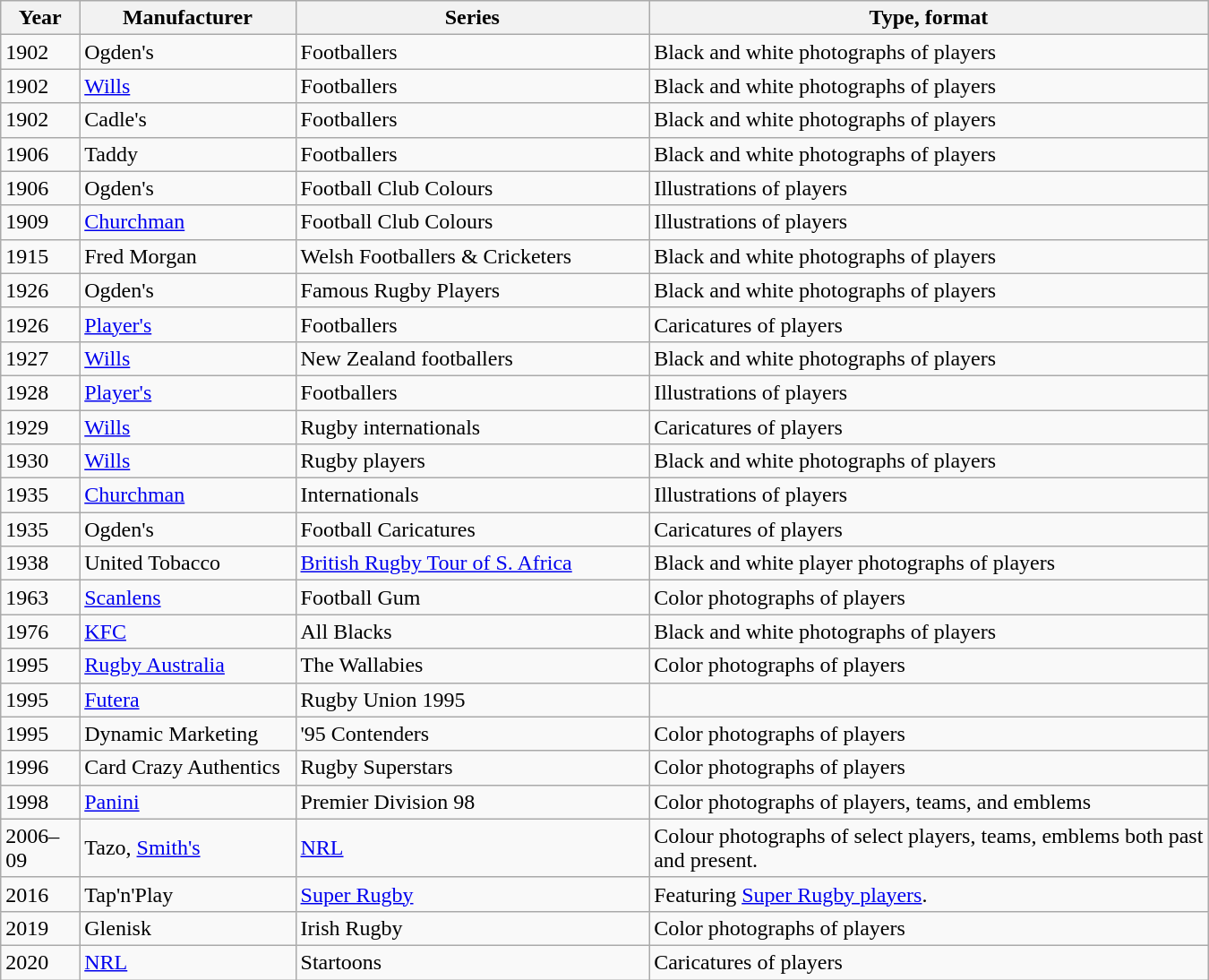<table class="wikitable sortable" style="text-align:" width=900px "font-size:">
<tr>
<th width=50px>Year</th>
<th width=150px>Manufacturer</th>
<th width=250px>Series</th>
<th width=400px>Type, format</th>
</tr>
<tr>
<td>1902</td>
<td>Ogden's</td>
<td>Footballers</td>
<td>Black and white photographs of players</td>
</tr>
<tr>
<td>1902</td>
<td><a href='#'>Wills</a></td>
<td>Footballers</td>
<td>Black and white photographs of players</td>
</tr>
<tr>
<td>1902</td>
<td>Cadle's</td>
<td>Footballers</td>
<td>Black and white photographs of players</td>
</tr>
<tr>
<td>1906</td>
<td>Taddy</td>
<td>Footballers</td>
<td>Black and white photographs of players</td>
</tr>
<tr>
<td>1906</td>
<td>Ogden's</td>
<td>Football Club Colours</td>
<td>Illustrations of players</td>
</tr>
<tr>
<td>1909</td>
<td><a href='#'>Churchman</a></td>
<td>Football Club Colours</td>
<td>Illustrations of players</td>
</tr>
<tr>
<td>1915</td>
<td>Fred Morgan</td>
<td>Welsh Footballers & Cricketers</td>
<td>Black and white photographs of players</td>
</tr>
<tr>
<td>1926</td>
<td>Ogden's</td>
<td>Famous Rugby Players</td>
<td>Black and white photographs of players</td>
</tr>
<tr>
<td>1926</td>
<td><a href='#'>Player's</a></td>
<td>Footballers</td>
<td>Caricatures of players</td>
</tr>
<tr>
<td>1927</td>
<td><a href='#'>Wills</a></td>
<td>New Zealand footballers</td>
<td>Black and white photographs of players </td>
</tr>
<tr>
<td>1928</td>
<td><a href='#'>Player's</a></td>
<td>Footballers </td>
<td>Illustrations of players</td>
</tr>
<tr>
<td>1929</td>
<td><a href='#'>Wills</a></td>
<td>Rugby internationals</td>
<td>Caricatures of players</td>
</tr>
<tr>
<td>1930</td>
<td><a href='#'>Wills</a></td>
<td>Rugby players</td>
<td>Black and white photographs of players</td>
</tr>
<tr>
<td>1935</td>
<td><a href='#'>Churchman</a></td>
<td>Internationals</td>
<td>Illustrations of players</td>
</tr>
<tr>
<td>1935</td>
<td>Ogden's</td>
<td>Football Caricatures</td>
<td>Caricatures of players</td>
</tr>
<tr>
<td>1938</td>
<td>United Tobacco</td>
<td><a href='#'>British Rugby Tour of S. Africa</a> </td>
<td>Black and white player photographs of players</td>
</tr>
<tr>
<td>1963</td>
<td><a href='#'>Scanlens</a></td>
<td>Football Gum</td>
<td>Color photographs of players </td>
</tr>
<tr>
<td>1976</td>
<td><a href='#'>KFC</a></td>
<td>All Blacks</td>
<td>Black and white photographs of players </td>
</tr>
<tr>
<td>1995</td>
<td><a href='#'>Rugby Australia</a></td>
<td>The Wallabies</td>
<td>Color photographs of players </td>
</tr>
<tr>
<td>1995</td>
<td><a href='#'>Futera</a></td>
<td>Rugby Union 1995</td>
<td></td>
</tr>
<tr>
<td>1995</td>
<td>Dynamic Marketing</td>
<td>'95 Contenders</td>
<td>Color photographs of players </td>
</tr>
<tr>
<td>1996</td>
<td>Card Crazy Authentics</td>
<td>Rugby Superstars</td>
<td>Color photographs of players </td>
</tr>
<tr>
<td>1998</td>
<td><a href='#'>Panini</a></td>
<td>Premier Division 98</td>
<td>Color photographs of players, teams, and emblems </td>
</tr>
<tr>
<td>2006–09</td>
<td>Tazo, <a href='#'>Smith's</a></td>
<td><a href='#'>NRL</a></td>
<td>Colour photographs of select players, teams, emblems both past and present.</td>
</tr>
<tr>
<td>2016</td>
<td>Tap'n'Play</td>
<td><a href='#'>Super Rugby</a></td>
<td Color photographs of players {{refn>Featuring <a href='#'>Super Rugby players</a>.</td>
</tr>
<tr>
<td>2019</td>
<td>Glenisk</td>
<td>Irish Rugby</td>
<td>Color photographs of players </td>
</tr>
<tr>
<td>2020</td>
<td><a href='#'>NRL</a></td>
<td>Startoons</td>
<td>Caricatures of players </td>
</tr>
</table>
